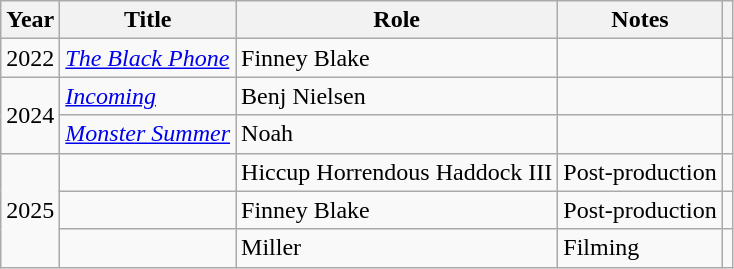<table class="wikitable">
<tr>
<th>Year</th>
<th>Title</th>
<th>Role</th>
<th>Notes</th>
<th></th>
</tr>
<tr>
<td>2022</td>
<td><em><a href='#'>The Black Phone</a></em></td>
<td>Finney Blake</td>
<td></td>
<td style="text-align: center;"></td>
</tr>
<tr>
<td rowspan=2>2024</td>
<td><em><a href='#'>Incoming</a></em></td>
<td>Benj Nielsen</td>
<td></td>
<td style="text-align: center;"></td>
</tr>
<tr>
<td><em><a href='#'>Monster Summer</a></em></td>
<td>Noah</td>
<td></td>
<td style="text-align: center;"></td>
</tr>
<tr>
<td rowspan="3">2025</td>
<td></td>
<td>Hiccup Horrendous Haddock III</td>
<td>Post-production</td>
<td style="text-align: center;"></td>
</tr>
<tr>
<td></td>
<td>Finney Blake</td>
<td>Post-production</td>
<td style="text-align: center;"></td>
</tr>
<tr>
<td></td>
<td>Miller</td>
<td>Filming</td>
<td style="text-align: center;"></td>
</tr>
</table>
